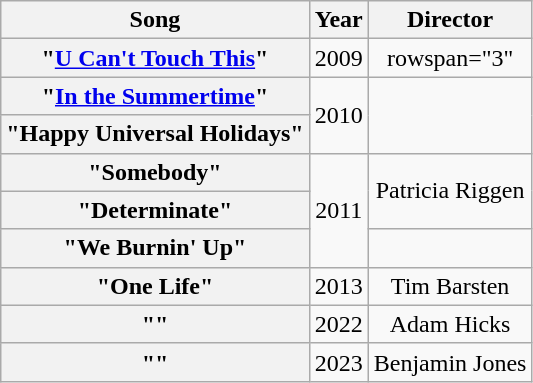<table class="wikitable plainrowheaders" style="text-align:center;" border="1">
<tr>
<th scope="col">Song</th>
<th scope="col">Year</th>
<th scope="col">Director</th>
</tr>
<tr>
<th scope="row">"<a href='#'>U Can't Touch This</a>"</th>
<td>2009</td>
<td>rowspan="3" </td>
</tr>
<tr>
<th scope="row">"<a href='#'>In the Summertime</a>"</th>
<td rowspan="2">2010</td>
</tr>
<tr>
<th scope="row">"Happy Universal Holidays"</th>
</tr>
<tr>
<th scope="row">"Somebody"</th>
<td rowspan="3">2011</td>
<td rowspan="2">Patricia Riggen</td>
</tr>
<tr>
<th scope="row">"Determinate"</th>
</tr>
<tr>
<th scope="row">"We Burnin' Up"</th>
<td></td>
</tr>
<tr>
<th scope="row">"One Life"</th>
<td>2013</td>
<td>Tim Barsten</td>
</tr>
<tr>
<th scope="row">""</th>
<td>2022</td>
<td>Adam Hicks</td>
</tr>
<tr>
<th scope="row">""</th>
<td>2023</td>
<td>Benjamin Jones</td>
</tr>
</table>
